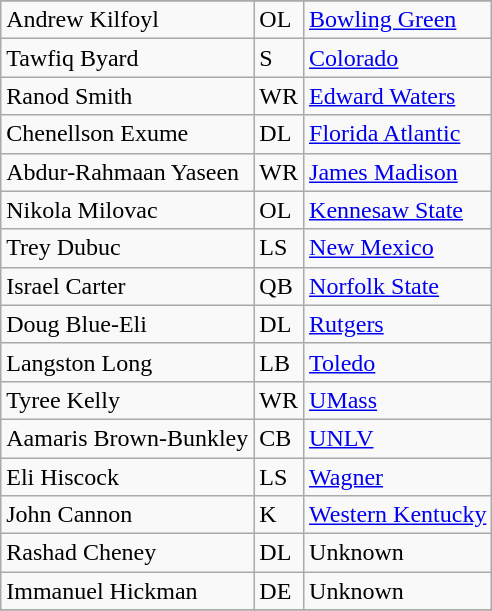<table class="wikitable sortable">
<tr>
</tr>
<tr>
<td>Andrew Kilfoyl</td>
<td>OL</td>
<td><a href='#'>Bowling Green</a></td>
</tr>
<tr>
<td>Tawfiq Byard</td>
<td>S</td>
<td><a href='#'>Colorado</a></td>
</tr>
<tr>
<td>Ranod Smith</td>
<td>WR</td>
<td><a href='#'>Edward Waters</a></td>
</tr>
<tr>
<td>Chenellson Exume</td>
<td>DL</td>
<td><a href='#'>Florida Atlantic</a></td>
</tr>
<tr>
<td>Abdur-Rahmaan Yaseen</td>
<td>WR</td>
<td><a href='#'>James Madison</a></td>
</tr>
<tr>
<td>Nikola Milovac</td>
<td>OL</td>
<td><a href='#'>Kennesaw State</a></td>
</tr>
<tr>
<td>Trey Dubuc</td>
<td>LS</td>
<td><a href='#'>New Mexico</a></td>
</tr>
<tr>
<td>Israel Carter</td>
<td>QB</td>
<td><a href='#'>Norfolk State</a></td>
</tr>
<tr>
<td>Doug Blue-Eli</td>
<td>DL</td>
<td><a href='#'>Rutgers</a></td>
</tr>
<tr>
<td>Langston Long</td>
<td>LB</td>
<td><a href='#'>Toledo</a></td>
</tr>
<tr>
<td>Tyree Kelly</td>
<td>WR</td>
<td><a href='#'>UMass</a></td>
</tr>
<tr>
<td>Aamaris Brown-Bunkley</td>
<td>CB</td>
<td><a href='#'>UNLV</a></td>
</tr>
<tr>
<td>Eli Hiscock</td>
<td>LS</td>
<td><a href='#'>Wagner</a></td>
</tr>
<tr>
<td>John Cannon</td>
<td>K</td>
<td><a href='#'>Western Kentucky</a></td>
</tr>
<tr>
<td>Rashad Cheney</td>
<td>DL</td>
<td>Unknown</td>
</tr>
<tr>
<td>Immanuel Hickman</td>
<td>DE</td>
<td>Unknown</td>
</tr>
<tr>
</tr>
</table>
